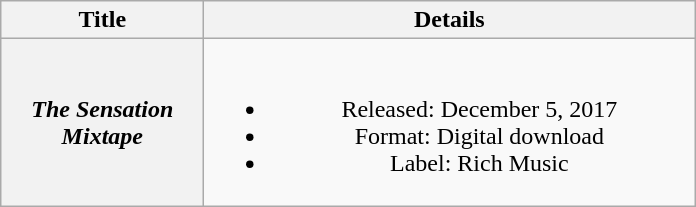<table class="wikitable plainrowheaders" style="text-align:center;">
<tr>
<th scope="col" style="width:8em;">Title</th>
<th scope="col" style="width:20em;">Details</th>
</tr>
<tr>
<th scope="row"><em>The Sensation Mixtape</em></th>
<td><br><ul><li>Released: December 5, 2017</li><li>Format: Digital download</li><li>Label: Rich Music</li></ul></td>
</tr>
</table>
